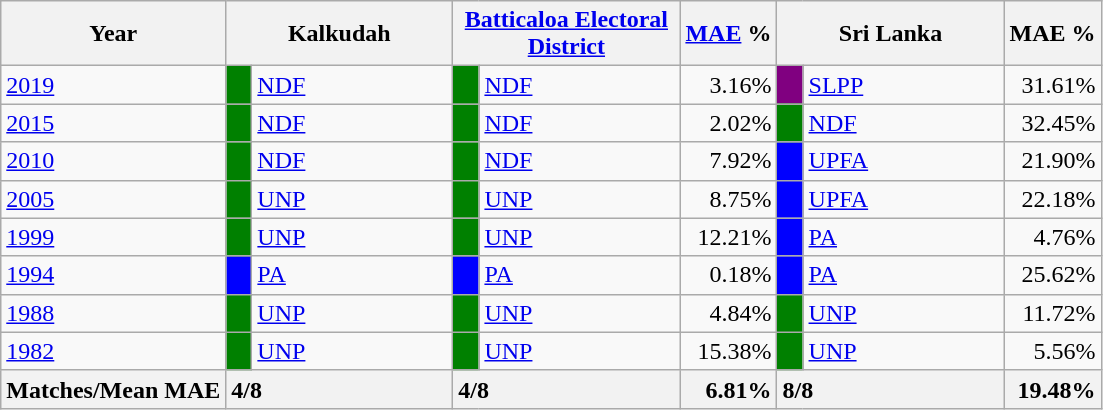<table class="wikitable">
<tr>
<th>Year</th>
<th colspan="2" width="144px">Kalkudah</th>
<th colspan="2" width="144px"><a href='#'>Batticaloa Electoral District</a></th>
<th><a href='#'>MAE</a> %</th>
<th colspan="2" width="144px">Sri Lanka</th>
<th>MAE %</th>
</tr>
<tr>
<td><a href='#'>2019</a></td>
<td style="background-color:green;" width="10px"></td>
<td style="text-align:left;"><a href='#'>NDF</a></td>
<td style="background-color:green;" width="10px"></td>
<td style="text-align:left;"><a href='#'>NDF</a></td>
<td style="text-align:right;">3.16%</td>
<td style="background-color:purple;" width="10px"></td>
<td style="text-align:left;"><a href='#'>SLPP</a></td>
<td style="text-align:right;">31.61%</td>
</tr>
<tr>
<td><a href='#'>2015</a></td>
<td style="background-color:green;" width="10px"></td>
<td style="text-align:left;"><a href='#'>NDF</a></td>
<td style="background-color:green;" width="10px"></td>
<td style="text-align:left;"><a href='#'>NDF</a></td>
<td style="text-align:right;">2.02%</td>
<td style="background-color:green;" width="10px"></td>
<td style="text-align:left;"><a href='#'>NDF</a></td>
<td style="text-align:right;">32.45%</td>
</tr>
<tr>
<td><a href='#'>2010</a></td>
<td style="background-color:green;" width="10px"></td>
<td style="text-align:left;"><a href='#'>NDF</a></td>
<td style="background-color:green;" width="10px"></td>
<td style="text-align:left;"><a href='#'>NDF</a></td>
<td style="text-align:right;">7.92%</td>
<td style="background-color:blue;" width="10px"></td>
<td style="text-align:left;"><a href='#'>UPFA</a></td>
<td style="text-align:right;">21.90%</td>
</tr>
<tr>
<td><a href='#'>2005</a></td>
<td style="background-color:green;" width="10px"></td>
<td style="text-align:left;"><a href='#'>UNP</a></td>
<td style="background-color:green;" width="10px"></td>
<td style="text-align:left;"><a href='#'>UNP</a></td>
<td style="text-align:right;">8.75%</td>
<td style="background-color:blue;" width="10px"></td>
<td style="text-align:left;"><a href='#'>UPFA</a></td>
<td style="text-align:right;">22.18%</td>
</tr>
<tr>
<td><a href='#'>1999</a></td>
<td style="background-color:green;" width="10px"></td>
<td style="text-align:left;"><a href='#'>UNP</a></td>
<td style="background-color:green;" width="10px"></td>
<td style="text-align:left;"><a href='#'>UNP</a></td>
<td style="text-align:right;">12.21%</td>
<td style="background-color:blue;" width="10px"></td>
<td style="text-align:left;"><a href='#'>PA</a></td>
<td style="text-align:right;">4.76%</td>
</tr>
<tr>
<td><a href='#'>1994</a></td>
<td style="background-color:blue;" width="10px"></td>
<td style="text-align:left;"><a href='#'>PA</a></td>
<td style="background-color:blue;" width="10px"></td>
<td style="text-align:left;"><a href='#'>PA</a></td>
<td style="text-align:right;">0.18%</td>
<td style="background-color:blue;" width="10px"></td>
<td style="text-align:left;"><a href='#'>PA</a></td>
<td style="text-align:right;">25.62%</td>
</tr>
<tr>
<td><a href='#'>1988</a></td>
<td style="background-color:green;" width="10px"></td>
<td style="text-align:left;"><a href='#'>UNP</a></td>
<td style="background-color:green;" width="10px"></td>
<td style="text-align:left;"><a href='#'>UNP</a></td>
<td style="text-align:right;">4.84%</td>
<td style="background-color:green;" width="10px"></td>
<td style="text-align:left;"><a href='#'>UNP</a></td>
<td style="text-align:right;">11.72%</td>
</tr>
<tr>
<td><a href='#'>1982</a></td>
<td style="background-color:green;" width="10px"></td>
<td style="text-align:left;"><a href='#'>UNP</a></td>
<td style="background-color:green;" width="10px"></td>
<td style="text-align:left;"><a href='#'>UNP</a></td>
<td style="text-align:right;">15.38%</td>
<td style="background-color:green;" width="10px"></td>
<td style="text-align:left;"><a href='#'>UNP</a></td>
<td style="text-align:right;">5.56%</td>
</tr>
<tr>
<th>Matches/Mean MAE</th>
<th style="text-align:left;"colspan="2" width="144px">4/8</th>
<th style="text-align:left;"colspan="2" width="144px">4/8</th>
<th style="text-align:right;">6.81%</th>
<th style="text-align:left;"colspan="2" width="144px">8/8</th>
<th style="text-align:right;">19.48%</th>
</tr>
</table>
